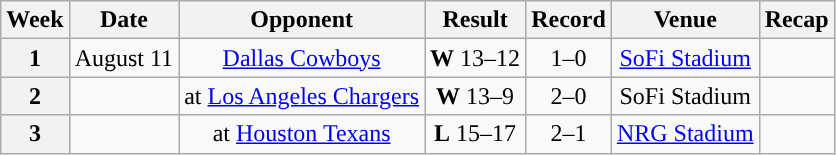<table class="wikitable" style="text-align:center">
<tr>
<th>Week</th>
<th>Date</th>
<th>Opponent</th>
<th>Result</th>
<th>Record</th>
<th>Venue</th>
<th>Recap</th>
</tr>
<tr>
<th>1</th>
<td>August 11</td>
<td><a href='#'>Dallas Cowboys</a></td>
<td><strong>W</strong> 13–12</td>
<td>1–0</td>
<td><a href='#'>SoFi Stadium</a></td>
<td></td>
</tr>
<tr>
<th>2</th>
<td></td>
<td>at <a href='#'>Los Angeles Chargers</a></td>
<td><strong>W</strong> 13–9</td>
<td>2–0</td>
<td>SoFi Stadium</td>
<td></td>
</tr>
<tr>
<th>3</th>
<td></td>
<td>at <a href='#'>Houston Texans</a></td>
<td><strong>L</strong> 15–17</td>
<td>2–1</td>
<td><a href='#'>NRG Stadium</a></td>
<td></td>
</tr>
</table>
